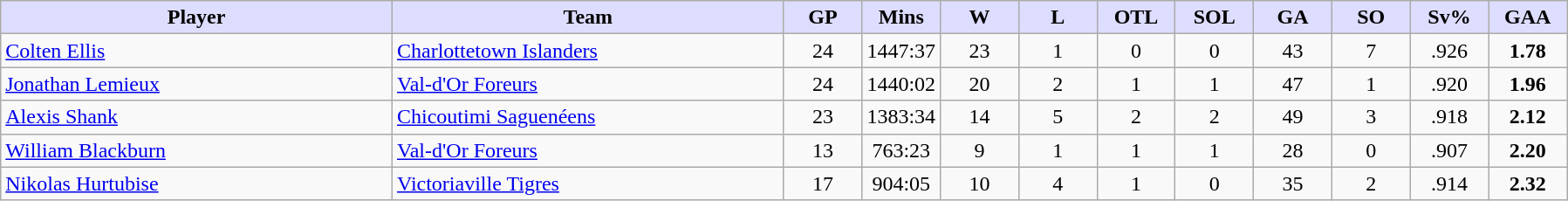<table class="wikitable" style="text-align:center">
<tr>
<th style="background:#ddf; width:25%;">Player</th>
<th style="background:#ddf; width:25%;">Team</th>
<th style="background:#ddf; width:5%;">GP</th>
<th style="background:#ddf; width:5%;">Mins</th>
<th style="background:#ddf; width:5%;">W</th>
<th style="background:#ddf; width:5%;">L</th>
<th style="background:#ddf; width:5%;">OTL</th>
<th style="background:#ddf; width:5%;">SOL</th>
<th style="background:#ddf; width:5%;">GA</th>
<th style="background:#ddf; width:5%;">SO</th>
<th style="background:#ddf; width:5%;">Sv%</th>
<th style="background:#ddf; width:5%;">GAA</th>
</tr>
<tr>
<td align=left><a href='#'>Colten Ellis</a></td>
<td align=left><a href='#'>Charlottetown Islanders</a></td>
<td>24</td>
<td>1447:37</td>
<td>23</td>
<td>1</td>
<td>0</td>
<td>0</td>
<td>43</td>
<td>7</td>
<td>.926</td>
<td><strong>1.78</strong></td>
</tr>
<tr>
<td align=left><a href='#'>Jonathan Lemieux</a></td>
<td align=left><a href='#'>Val-d'Or Foreurs</a></td>
<td>24</td>
<td>1440:02</td>
<td>20</td>
<td>2</td>
<td>1</td>
<td>1</td>
<td>47</td>
<td>1</td>
<td>.920</td>
<td><strong>1.96</strong></td>
</tr>
<tr>
<td align=left><a href='#'>Alexis Shank</a></td>
<td align=left><a href='#'>Chicoutimi Saguenéens</a></td>
<td>23</td>
<td>1383:34</td>
<td>14</td>
<td>5</td>
<td>2</td>
<td>2</td>
<td>49</td>
<td>3</td>
<td>.918</td>
<td><strong>2.12</strong></td>
</tr>
<tr>
<td align=left><a href='#'>William Blackburn</a></td>
<td align=left><a href='#'>Val-d'Or Foreurs</a></td>
<td>13</td>
<td>763:23</td>
<td>9</td>
<td>1</td>
<td>1</td>
<td>1</td>
<td>28</td>
<td>0</td>
<td>.907</td>
<td><strong>2.20</strong></td>
</tr>
<tr>
<td align=left><a href='#'>Nikolas Hurtubise</a></td>
<td align=left><a href='#'>Victoriaville Tigres</a></td>
<td>17</td>
<td>904:05</td>
<td>10</td>
<td>4</td>
<td>1</td>
<td>0</td>
<td>35</td>
<td>2</td>
<td>.914</td>
<td><strong>2.32</strong></td>
</tr>
</table>
